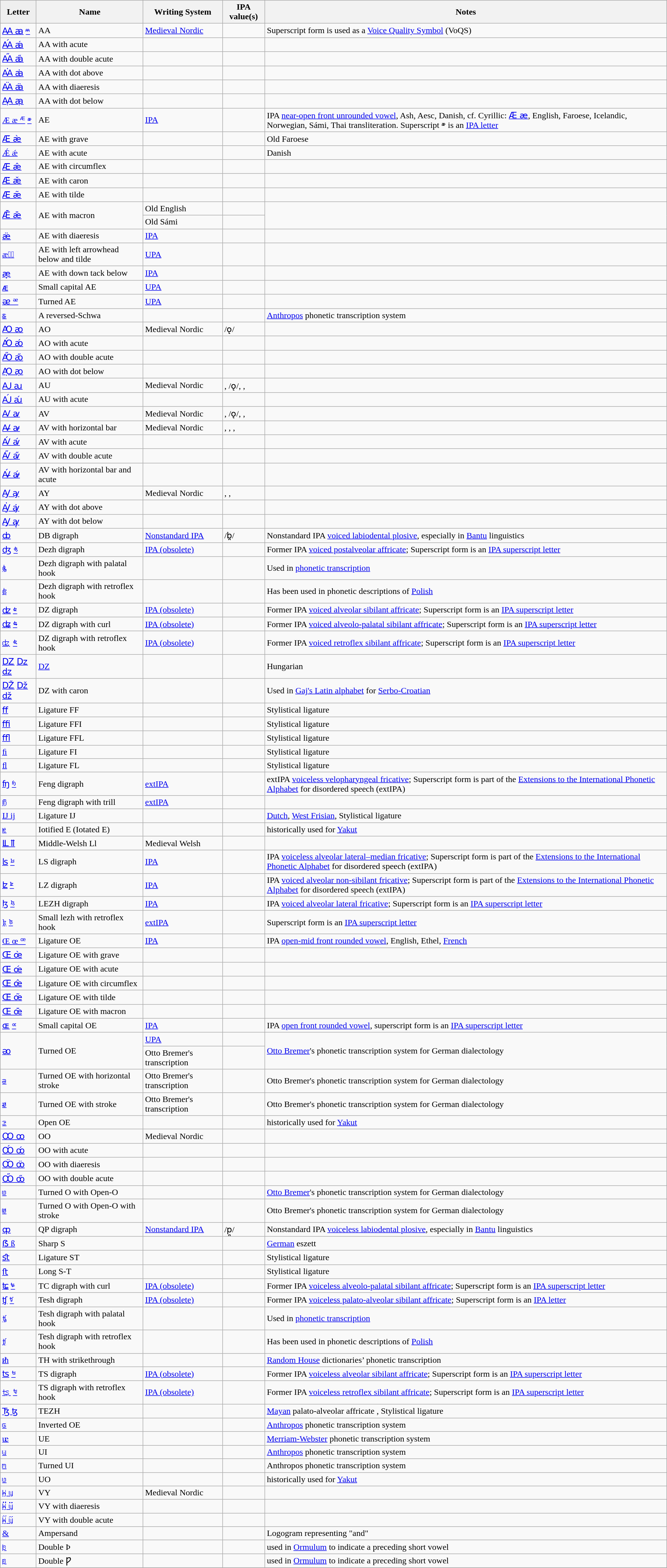<table class="wikitable Unicode sortable collapsible nounderlines">
<tr>
<th style="background: #efefef; text-align: center">Letter</th>
<th>Name</th>
<th>Writing System</th>
<th>IPA value(s)</th>
<th>Notes</th>
</tr>
<tr>
<td><a href='#'>Ꜳ ꜳ</a> <a href='#'>𐞀</a></td>
<td>AA</td>
<td><a href='#'>Medieval Nordic</a></td>
<td></td>
<td>Superscript form is used as a <a href='#'>Voice Quality Symbol</a> (VoQS)</td>
</tr>
<tr>
<td><a href='#'>Ꜳ́ ꜳ́</a></td>
<td>AA with acute</td>
<td></td>
<td></td>
<td></td>
</tr>
<tr>
<td><a href='#'>Ꜳ̋ ꜳ̋</a></td>
<td>AA with double acute</td>
<td></td>
<td></td>
<td></td>
</tr>
<tr>
<td><a href='#'>Ꜳ̇ ꜳ̇</a></td>
<td>AA with dot above</td>
<td></td>
<td></td>
<td></td>
</tr>
<tr>
<td><a href='#'>Ꜳ̈ ꜳ̈</a></td>
<td>AA with diaeresis</td>
<td></td>
<td></td>
<td></td>
</tr>
<tr>
<td><a href='#'>Ꜳ̣ ꜳ̣</a></td>
<td>AA with dot below</td>
<td></td>
<td></td>
<td></td>
</tr>
<tr>
<td><a href='#'>Æ æ ᴭ</a> <a href='#'>𐞃</a></td>
<td>AE</td>
<td><a href='#'>IPA</a></td>
<td></td>
<td>IPA <a href='#'>near-open front unrounded vowel</a>, Ash, Aesc, Danish, cf. Cyrillic: <a href='#'>Ӕ ӕ</a>, English, Faroese, Icelandic, Norwegian, Sámi, Thai transliteration. Superscript 𐞃 is an <a href='#'>IPA letter</a></td>
</tr>
<tr>
<td><a href='#'>Æ̀ æ̀</a></td>
<td>AE with grave</td>
<td></td>
<td></td>
<td>Old Faroese</td>
</tr>
<tr>
<td><a href='#'>Ǽ ǽ</a></td>
<td>AE with acute</td>
<td></td>
<td></td>
<td>Danish</td>
</tr>
<tr>
<td><a href='#'>Æ̂ æ̂</a></td>
<td>AE with circumflex</td>
<td></td>
<td></td>
<td></td>
</tr>
<tr>
<td><a href='#'>Æ̌ æ̌</a></td>
<td>AE with caron</td>
<td></td>
<td></td>
<td></td>
</tr>
<tr>
<td><a href='#'>Æ̃ æ̃</a></td>
<td>AE with tilde</td>
<td></td>
<td></td>
<td></td>
</tr>
<tr>
<td rowspan="2"><a href='#'>Ǣ ǣ</a></td>
<td rowspan="2">AE with macron</td>
<td>Old English</td>
<td></td>
<td rowspan="2"></td>
</tr>
<tr>
<td>Old Sámi</td>
<td></td>
</tr>
<tr>
<td><a href='#'>æ̈</a></td>
<td>AE with diaeresis</td>
<td><a href='#'>IPA</a></td>
<td></td>
<td></td>
</tr>
<tr>
<td><a href='#'>æ͔̃</a></td>
<td>AE with left arrowhead below and tilde</td>
<td><a href='#'>UPA</a></td>
<td></td>
<td></td>
</tr>
<tr>
<td><a href='#'>æ̞</a></td>
<td>AE with down tack below</td>
<td><a href='#'>IPA</a></td>
<td></td>
<td></td>
</tr>
<tr>
<td><a href='#'>ᴁ</a></td>
<td>Small capital AE</td>
<td><a href='#'>UPA</a></td>
<td></td>
<td></td>
</tr>
<tr>
<td><a href='#'>ᴂ ᵆ</a></td>
<td>Turned AE</td>
<td><a href='#'>UPA</a></td>
<td></td>
<td></td>
</tr>
<tr>
<td><a href='#'>ꬱ</a></td>
<td>A reversed-Schwa</td>
<td></td>
<td></td>
<td><a href='#'>Anthropos</a> phonetic transcription system</td>
</tr>
<tr>
<td><a href='#'>Ꜵ ꜵ</a></td>
<td>AO</td>
<td>Medieval Nordic</td>
<td>/ǫ/</td>
<td></td>
</tr>
<tr>
<td><a href='#'>Ꜵ́ ꜵ́</a></td>
<td>AO with acute</td>
<td></td>
<td></td>
<td></td>
</tr>
<tr>
<td><a href='#'>Ꜵ̋ ꜵ̋</a></td>
<td>AO with double acute</td>
<td></td>
<td></td>
<td></td>
</tr>
<tr>
<td><a href='#'>Ꜵ̣ ꜵ̣</a></td>
<td>AO with dot below</td>
<td></td>
<td></td>
<td></td>
</tr>
<tr>
<td><a href='#'>Ꜷ ꜷ</a></td>
<td>AU</td>
<td>Medieval Nordic</td>
<td>, /ǫ/, , </td>
<td></td>
</tr>
<tr>
<td><a href='#'>Ꜷ́ ꜷ́</a></td>
<td>AU with acute</td>
<td></td>
<td></td>
<td></td>
</tr>
<tr>
<td><a href='#'>Ꜹ ꜹ</a></td>
<td>AV</td>
<td>Medieval Nordic</td>
<td>, /ǫ/, , </td>
<td></td>
</tr>
<tr>
<td><a href='#'>Ꜻ ꜻ</a></td>
<td>AV with horizontal bar</td>
<td>Medieval Nordic</td>
<td>, , , </td>
<td></td>
</tr>
<tr>
<td><a href='#'>Ꜹ́ ꜹ́</a></td>
<td>AV with acute</td>
<td></td>
<td></td>
<td></td>
</tr>
<tr>
<td><a href='#'>Ꜹ̋ ꜹ̋</a></td>
<td>AV with double acute</td>
<td></td>
<td></td>
<td></td>
</tr>
<tr>
<td><a href='#'>Ꜻ́ ꜻ́</a></td>
<td>AV with horizontal bar and acute</td>
<td></td>
<td></td>
<td></td>
</tr>
<tr>
<td><a href='#'>Ꜽ ꜽ</a></td>
<td>AY</td>
<td>Medieval Nordic</td>
<td>, , </td>
<td></td>
</tr>
<tr>
<td><a href='#'>Ꜽ̇ ꜽ̇</a></td>
<td>AY with dot above</td>
<td></td>
<td></td>
<td></td>
</tr>
<tr>
<td><a href='#'>Ꜽ̣ ꜽ̣</a></td>
<td>AY with dot below</td>
<td></td>
<td></td>
<td></td>
</tr>
<tr>
<td><a href='#'>ȸ</a></td>
<td>DB digraph</td>
<td><a href='#'>Nonstandard IPA</a></td>
<td>/b̪/</td>
<td>Nonstandard IPA <a href='#'>voiced labiodental plosive</a>, especially in <a href='#'>Bantu</a> linguistics</td>
</tr>
<tr>
<td><a href='#'>ʤ</a> <a href='#'>𐞊</a></td>
<td>Dezh digraph</td>
<td><a href='#'>IPA (obsolete)</a></td>
<td></td>
<td>Former IPA <a href='#'>voiced postalveolar affricate</a>; Superscript form is an <a href='#'>IPA superscript letter</a></td>
</tr>
<tr>
<td><a href='#'>𝼒</a></td>
<td>Dezh digraph with palatal hook</td>
<td></td>
<td></td>
<td>Used in <a href='#'>phonetic transcription</a></td>
</tr>
<tr>
<td><a href='#'>𝼙</a></td>
<td>Dezh digraph with retroflex hook</td>
<td></td>
<td></td>
<td>Has been used in phonetic descriptions of <a href='#'>Polish</a></td>
</tr>
<tr>
<td><a href='#'>ʣ</a> <a href='#'>𐞇</a></td>
<td>DZ digraph</td>
<td><a href='#'>IPA (obsolete)</a></td>
<td></td>
<td>Former IPA <a href='#'>voiced alveolar sibilant affricate</a>; Superscript form is an <a href='#'>IPA superscript letter</a></td>
</tr>
<tr>
<td><a href='#'>ʥ</a> <a href='#'>𐞉</a></td>
<td>DZ digraph with curl</td>
<td><a href='#'>IPA (obsolete)</a></td>
<td></td>
<td>Former IPA <a href='#'>voiced alveolo-palatal sibilant affricate</a>; Superscript form is an <a href='#'>IPA superscript letter</a></td>
</tr>
<tr>
<td><a href='#'>ꭦ</a> <a href='#'>𐞈</a></td>
<td>DZ digraph with retroflex hook</td>
<td><a href='#'>IPA (obsolete)</a></td>
<td></td>
<td>Former IPA <a href='#'>voiced retroflex sibilant affricate</a>; Superscript form is an <a href='#'>IPA superscript letter</a></td>
</tr>
<tr>
<td><a href='#'>Ǳ</a> <a href='#'>ǲ</a> <a href='#'>ǳ</a></td>
<td><a href='#'>DZ</a></td>
<td></td>
<td></td>
<td>Hungarian</td>
</tr>
<tr>
<td><a href='#'>Ǆ</a> <a href='#'>ǅ</a> <a href='#'>ǆ</a></td>
<td>DZ with caron</td>
<td></td>
<td></td>
<td>Used in <a href='#'>Gaj's Latin alphabet</a> for <a href='#'>Serbo-Croatian</a></td>
</tr>
<tr>
<td><a href='#'>ﬀ</a></td>
<td>Ligature FF</td>
<td></td>
<td></td>
<td>Stylistical ligature</td>
</tr>
<tr>
<td><a href='#'>ﬃ</a></td>
<td>Ligature FFI</td>
<td></td>
<td></td>
<td>Stylistical ligature</td>
</tr>
<tr>
<td><a href='#'>ﬄ</a></td>
<td>Ligature FFL</td>
<td></td>
<td></td>
<td>Stylistical ligature</td>
</tr>
<tr>
<td><a href='#'>ﬁ</a></td>
<td>Ligature FI</td>
<td></td>
<td></td>
<td>Stylistical ligature</td>
</tr>
<tr>
<td><a href='#'>ﬂ</a></td>
<td>Ligature FL</td>
<td></td>
<td></td>
<td>Stylistical ligature</td>
</tr>
<tr>
<td><a href='#'>ʩ</a> <a href='#'>𐞐</a></td>
<td>Feng digraph</td>
<td><a href='#'>extIPA</a></td>
<td></td>
<td>extIPA <a href='#'>voiceless velopharyngeal fricative</a>; Superscript form is part of the <a href='#'>Extensions to the International Phonetic Alphabet</a> for disordered speech (extIPA)</td>
</tr>
<tr>
<td><a href='#'>𝼀</a></td>
<td>Feng digraph with trill</td>
<td><a href='#'>extIPA</a></td>
<td></td>
<td></td>
</tr>
<tr>
<td><a href='#'>Ĳ ĳ</a></td>
<td>Ligature IJ</td>
<td></td>
<td></td>
<td><a href='#'>Dutch</a>, <a href='#'>West Frisian</a>, Stylistical ligature</td>
</tr>
<tr>
<td><a href='#'>ꭡ</a></td>
<td>Iotified E (Iotated E)</td>
<td></td>
<td></td>
<td>historically used for <a href='#'>Yakut</a></td>
</tr>
<tr>
<td><a href='#'>Ỻ ỻ</a></td>
<td>Middle-Welsh Ll</td>
<td>Medieval Welsh</td>
<td></td>
<td></td>
</tr>
<tr>
<td><a href='#'>ʪ</a> <a href='#'>𐞙</a></td>
<td>LS digraph</td>
<td><a href='#'>IPA</a></td>
<td></td>
<td>IPA <a href='#'>voiceless alveolar lateral–median fricative</a>; Superscript form is part of the <a href='#'>Extensions to the International Phonetic Alphabet</a> for disordered speech (extIPA)</td>
</tr>
<tr>
<td><a href='#'>ʫ</a> <a href='#'>𐞚</a></td>
<td>LZ digraph</td>
<td><a href='#'>IPA</a></td>
<td></td>
<td>IPA <a href='#'>voiced alveolar non-sibilant fricative</a>; Superscript form is part of the <a href='#'>Extensions to the International Phonetic Alphabet</a> for disordered speech (extIPA)</td>
</tr>
<tr>
<td><a href='#'>ɮ</a> <a href='#'>𐞞</a></td>
<td>LEZH digraph</td>
<td><a href='#'>IPA</a></td>
<td></td>
<td>IPA <a href='#'>voiced alveolar lateral fricative</a>; Superscript form is an <a href='#'>IPA superscript letter</a></td>
</tr>
<tr>
<td><a href='#'>𝼅</a> <a href='#'>𐞟</a></td>
<td>Small lezh with retroflex hook</td>
<td><a href='#'>extIPA</a></td>
<td></td>
<td>Superscript form is an <a href='#'>IPA superscript letter</a></td>
</tr>
<tr>
<td><a href='#'>Œ œ ꟹ</a></td>
<td>Ligature OE</td>
<td><a href='#'>IPA</a></td>
<td></td>
<td>IPA <a href='#'>open-mid front rounded vowel</a>, English, Ethel, <a href='#'>French</a></td>
</tr>
<tr>
<td><a href='#'>Œ̀ œ̀</a></td>
<td>Ligature OE with grave</td>
<td></td>
<td></td>
<td></td>
</tr>
<tr>
<td><a href='#'>Œ́ œ́</a></td>
<td>Ligature OE with acute</td>
<td></td>
<td></td>
<td></td>
</tr>
<tr>
<td><a href='#'>Œ̂ œ̂</a></td>
<td>Ligature OE with circumflex</td>
<td></td>
<td></td>
<td></td>
</tr>
<tr>
<td><a href='#'>Œ̃ œ̃</a></td>
<td>Ligature OE with tilde</td>
<td></td>
<td></td>
<td></td>
</tr>
<tr>
<td><a href='#'>Œ̄ œ̄</a></td>
<td>Ligature OE with macron</td>
<td></td>
<td></td>
<td></td>
</tr>
<tr>
<td><a href='#'>ɶ</a> <a href='#'>𐞣</a></td>
<td>Small capital OE</td>
<td><a href='#'>IPA</a></td>
<td></td>
<td>IPA <a href='#'>open front rounded vowel</a>, superscript form is an <a href='#'>IPA superscript letter</a></td>
</tr>
<tr>
<td rowspan="2"><a href='#'>ᴔ</a></td>
<td rowspan="2">Turned OE</td>
<td><a href='#'>UPA</a></td>
<td></td>
<td rowspan="2"><a href='#'>Otto Bremer</a>'s phonetic transcription system for German dialectology</td>
</tr>
<tr>
<td>Otto Bremer's transcription</td>
<td></td>
</tr>
<tr>
<td><a href='#'>ꭂ</a></td>
<td>Turned OE with horizontal stroke</td>
<td>Otto Bremer's transcription</td>
<td></td>
<td>Otto Bremer's phonetic transcription system for German dialectology</td>
</tr>
<tr>
<td><a href='#'>ꭁ</a></td>
<td>Turned OE with stroke</td>
<td>Otto Bremer's transcription</td>
<td></td>
<td>Otto Bremer's phonetic transcription system for German dialectology</td>
</tr>
<tr>
<td><a href='#'>ꭢ</a></td>
<td>Open OE</td>
<td></td>
<td></td>
<td>historically used for <a href='#'>Yakut</a></td>
</tr>
<tr>
<td><a href='#'>Ꝏ ꝏ</a></td>
<td>OO</td>
<td>Medieval Nordic</td>
<td></td>
<td></td>
</tr>
<tr>
<td><a href='#'>Ꝏ́ ꝏ́</a></td>
<td>OO with acute</td>
<td></td>
<td></td>
<td></td>
</tr>
<tr>
<td><a href='#'>Ꝏ̈ ꝏ̈</a></td>
<td>OO with diaeresis</td>
<td></td>
<td></td>
<td></td>
</tr>
<tr>
<td><a href='#'>Ꝏ̋ ꝏ̋</a></td>
<td>OO with double acute</td>
<td></td>
<td></td>
<td></td>
</tr>
<tr>
<td><a href='#'>ꭃ</a></td>
<td>Turned O with Open-O</td>
<td></td>
<td></td>
<td><a href='#'>Otto Bremer</a>'s phonetic transcription system for German dialectology</td>
</tr>
<tr>
<td><a href='#'>ꭄ</a></td>
<td>Turned O with Open-O with stroke</td>
<td></td>
<td></td>
<td>Otto Bremer's phonetic transcription system for German dialectology</td>
</tr>
<tr>
<td><a href='#'>ȹ</a></td>
<td>QP digraph</td>
<td><a href='#'>Nonstandard IPA</a></td>
<td>/p̪/</td>
<td>Nonstandard IPA <a href='#'>voiceless labiodental plosive</a>, especially in <a href='#'>Bantu</a> linguistics</td>
</tr>
<tr>
<td><a href='#'>ẞ ß</a></td>
<td>Sharp S</td>
<td></td>
<td></td>
<td><a href='#'>German</a> eszett</td>
</tr>
<tr>
<td><a href='#'>ﬆ</a></td>
<td>Ligature ST</td>
<td></td>
<td></td>
<td>Stylistical ligature</td>
</tr>
<tr>
<td><a href='#'>ﬅ</a></td>
<td>Long S-T</td>
<td></td>
<td></td>
<td>Stylistical ligature</td>
</tr>
<tr>
<td><a href='#'>ʨ</a> <a href='#'>𐞫</a></td>
<td>TC digraph with curl</td>
<td><a href='#'>IPA (obsolete)</a></td>
<td></td>
<td>Former IPA <a href='#'>voiceless alveolo-palatal sibilant affricate</a>; Superscript form is an <a href='#'>IPA superscript letter</a></td>
</tr>
<tr>
<td><a href='#'>ʧ</a> <a href='#'>𐞮</a></td>
<td>Tesh digraph</td>
<td><a href='#'>IPA (obsolete)</a></td>
<td></td>
<td>Former IPA <a href='#'>voiceless palato-alveolar sibilant affricate</a>; Superscript form is an <a href='#'>IPA letter</a></td>
</tr>
<tr>
<td><a href='#'>𝼗</a></td>
<td>Tesh digraph with palatal hook</td>
<td></td>
<td></td>
<td>Used in <a href='#'>phonetic transcription</a></td>
</tr>
<tr>
<td><a href='#'>𝼜</a></td>
<td>Tesh digraph with retroflex hook</td>
<td></td>
<td></td>
<td>Has been used in phonetic descriptions of <a href='#'>Polish</a></td>
</tr>
<tr>
<td><a href='#'>ᵺ</a></td>
<td>TH with strikethrough</td>
<td></td>
<td></td>
<td><a href='#'>Random House</a> dictionaries’ phonetic transcription</td>
</tr>
<tr>
<td><a href='#'>ʦ</a> <a href='#'>𐞬</a></td>
<td>TS digraph</td>
<td><a href='#'>IPA (obsolete)</a></td>
<td></td>
<td>Former IPA <a href='#'>voiceless alveolar sibilant affricate</a>; Superscript form is an <a href='#'>IPA superscript letter</a></td>
</tr>
<tr>
<td><a href='#'>ꭧ</a> <a href='#'>𐞭</a></td>
<td>TS digraph with retroflex hook</td>
<td><a href='#'>IPA (obsolete)</a></td>
<td></td>
<td>Former IPA <a href='#'>voiceless retroflex sibilant affricate</a>; Superscript form is an <a href='#'>IPA superscript letter</a></td>
</tr>
<tr>
<td><a href='#'>Ꜩ ꜩ</a></td>
<td>TEZH</td>
<td></td>
<td></td>
<td><a href='#'>Mayan</a> palato-alveolar affricate , Stylistical ligature</td>
</tr>
<tr>
<td><a href='#'>ꭀ</a></td>
<td>Inverted OE</td>
<td></td>
<td></td>
<td><a href='#'>Anthropos</a> phonetic transcription system</td>
</tr>
<tr>
<td><a href='#'>ᵫ</a></td>
<td>UE</td>
<td></td>
<td></td>
<td><a href='#'>Merriam-Webster</a> phonetic transcription system</td>
</tr>
<tr>
<td><a href='#'>ꭐ</a></td>
<td>UI</td>
<td></td>
<td></td>
<td><a href='#'>Anthropos</a> phonetic transcription system</td>
</tr>
<tr>
<td><a href='#'>ꭑ</a></td>
<td>Turned UI</td>
<td></td>
<td></td>
<td>Anthropos phonetic transcription system</td>
</tr>
<tr>
<td><a href='#'>ꭣ</a></td>
<td>UO</td>
<td></td>
<td></td>
<td>historically used for <a href='#'>Yakut</a></td>
</tr>
<tr>
<td><a href='#'>Ꝡ ꝡ</a></td>
<td>VY</td>
<td>Medieval Nordic</td>
<td></td>
<td></td>
</tr>
<tr>
<td><a href='#'>Ꝡ̈ ꝡ̈</a></td>
<td>VY with diaeresis</td>
<td></td>
<td></td>
<td></td>
</tr>
<tr>
<td><a href='#'>Ꝡ̋ ꝡ̋</a></td>
<td>VY with double acute</td>
<td></td>
<td></td>
<td></td>
</tr>
<tr>
<td><a href='#'>&</a></td>
<td>Ampersand</td>
<td></td>
<td></td>
<td>Logogram representing "and"</td>
</tr>
<tr>
<td><a href='#'>ꟓ</a></td>
<td>Double Þ</td>
<td></td>
<td></td>
<td>used in <a href='#'>Ormulum</a> to indicate a preceding short vowel</td>
</tr>
<tr>
<td><a href='#'>ꟕ</a></td>
<td>Double Ƿ</td>
<td></td>
<td></td>
<td>used in <a href='#'>Ormulum</a> to indicate a preceding short vowel</td>
</tr>
<tr>
</tr>
</table>
